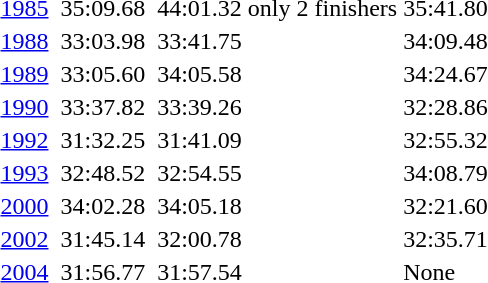<table>
<tr valign="top">
<td><a href='#'>1985</a><br></td>
<td></td>
<td>35:09.68</td>
<td></td>
<td>44:01.32</td>
<td>only 2 finishers</td>
<td>35:41.80</td>
</tr>
<tr valign="top">
<td><a href='#'>1988</a><br></td>
<td></td>
<td>33:03.98</td>
<td></td>
<td>33:41.75</td>
<td></td>
<td>34:09.48</td>
</tr>
<tr valign="top">
<td><a href='#'>1989</a><br></td>
<td></td>
<td>33:05.60</td>
<td></td>
<td>34:05.58</td>
<td></td>
<td>34:24.67</td>
</tr>
<tr valign="top">
<td><a href='#'>1990</a><br></td>
<td></td>
<td>33:37.82</td>
<td></td>
<td>33:39.26</td>
<td></td>
<td>32:28.86</td>
</tr>
<tr valign="top">
<td><a href='#'>1992</a><br></td>
<td></td>
<td>31:32.25</td>
<td></td>
<td>31:41.09</td>
<td></td>
<td>32:55.32</td>
</tr>
<tr valign="top">
<td><a href='#'>1993</a><br></td>
<td></td>
<td>32:48.52</td>
<td></td>
<td>32:54.55</td>
<td></td>
<td>34:08.79</td>
</tr>
<tr valign="top">
<td><a href='#'>2000</a><br></td>
<td></td>
<td>34:02.28</td>
<td></td>
<td>34:05.18</td>
<td></td>
<td>32:21.60</td>
</tr>
<tr valign="top">
<td><a href='#'>2002</a><br></td>
<td></td>
<td>31:45.14</td>
<td></td>
<td>32:00.78</td>
<td></td>
<td>32:35.71</td>
</tr>
<tr valign="top">
<td><a href='#'>2004</a><br></td>
<td></td>
<td>31:56.77</td>
<td></td>
<td>31:57.54</td>
<td></td>
<td>None</td>
</tr>
</table>
